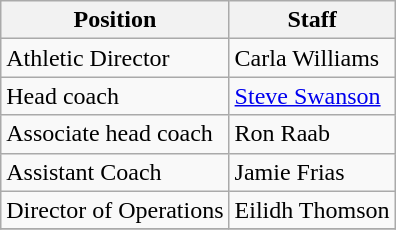<table class="wikitable">
<tr>
<th>Position</th>
<th>Staff</th>
</tr>
<tr>
<td>Athletic Director</td>
<td>Carla Williams</td>
</tr>
<tr>
<td>Head coach</td>
<td><a href='#'>Steve Swanson</a></td>
</tr>
<tr>
<td>Associate head coach</td>
<td>Ron Raab</td>
</tr>
<tr>
<td>Assistant Coach</td>
<td>Jamie Frias</td>
</tr>
<tr>
<td>Director of Operations</td>
<td>Eilidh Thomson</td>
</tr>
<tr>
</tr>
</table>
